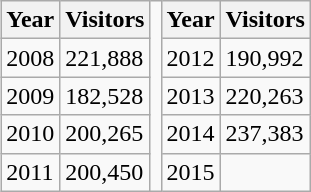<table class="wikitable" style="float:right;margin-left:0.5em;margin-bottom:0.5em;clear:right">
<tr>
<th>Year</th>
<th>Visitors</th>
<th rowspan="8" style="background:transparent"></th>
<th>Year</th>
<th>Visitors</th>
</tr>
<tr>
<td>2008</td>
<td>221,888</td>
<td>2012</td>
<td>190,992</td>
</tr>
<tr>
<td>2009</td>
<td>182,528</td>
<td>2013</td>
<td>220,263</td>
</tr>
<tr>
<td>2010</td>
<td>200,265</td>
<td>2014</td>
<td>237,383</td>
</tr>
<tr>
<td>2011</td>
<td>200,450</td>
<td>2015</td>
<td></td>
</tr>
</table>
